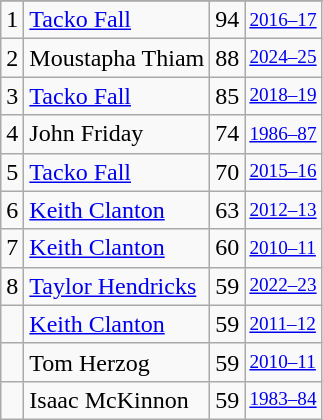<table class="wikitable">
<tr>
</tr>
<tr>
<td>1</td>
<td><a href='#'>Tacko Fall</a></td>
<td>94</td>
<td style="font-size:80%;"><a href='#'>2016–17</a></td>
</tr>
<tr>
<td>2</td>
<td>Moustapha Thiam</td>
<td>88</td>
<td style="font-size:80%;"><a href='#'>2024–25</a></td>
</tr>
<tr>
<td>3</td>
<td><a href='#'>Tacko Fall</a></td>
<td>85</td>
<td style="font-size:80%;"><a href='#'>2018–19</a></td>
</tr>
<tr>
<td>4</td>
<td>John Friday</td>
<td>74</td>
<td style="font-size:80%;"><a href='#'>1986–87</a></td>
</tr>
<tr>
<td>5</td>
<td><a href='#'>Tacko Fall</a></td>
<td>70</td>
<td style="font-size:80%;"><a href='#'>2015–16</a></td>
</tr>
<tr>
<td>6</td>
<td><a href='#'>Keith Clanton</a></td>
<td>63</td>
<td style="font-size:80%;"><a href='#'>2012–13</a></td>
</tr>
<tr>
<td>7</td>
<td><a href='#'>Keith Clanton</a></td>
<td>60</td>
<td style="font-size:80%;"><a href='#'>2010–11</a></td>
</tr>
<tr>
<td>8</td>
<td><a href='#'>Taylor Hendricks</a></td>
<td>59</td>
<td style="font-size:80%;"><a href='#'>2022–23</a></td>
</tr>
<tr>
<td></td>
<td><a href='#'>Keith Clanton</a></td>
<td>59</td>
<td style="font-size:80%;"><a href='#'>2011–12</a></td>
</tr>
<tr>
<td></td>
<td>Tom Herzog</td>
<td>59</td>
<td style="font-size:80%;"><a href='#'>2010–11</a></td>
</tr>
<tr>
<td></td>
<td>Isaac McKinnon</td>
<td>59</td>
<td style="font-size:80%;"><a href='#'>1983–84</a></td>
</tr>
</table>
